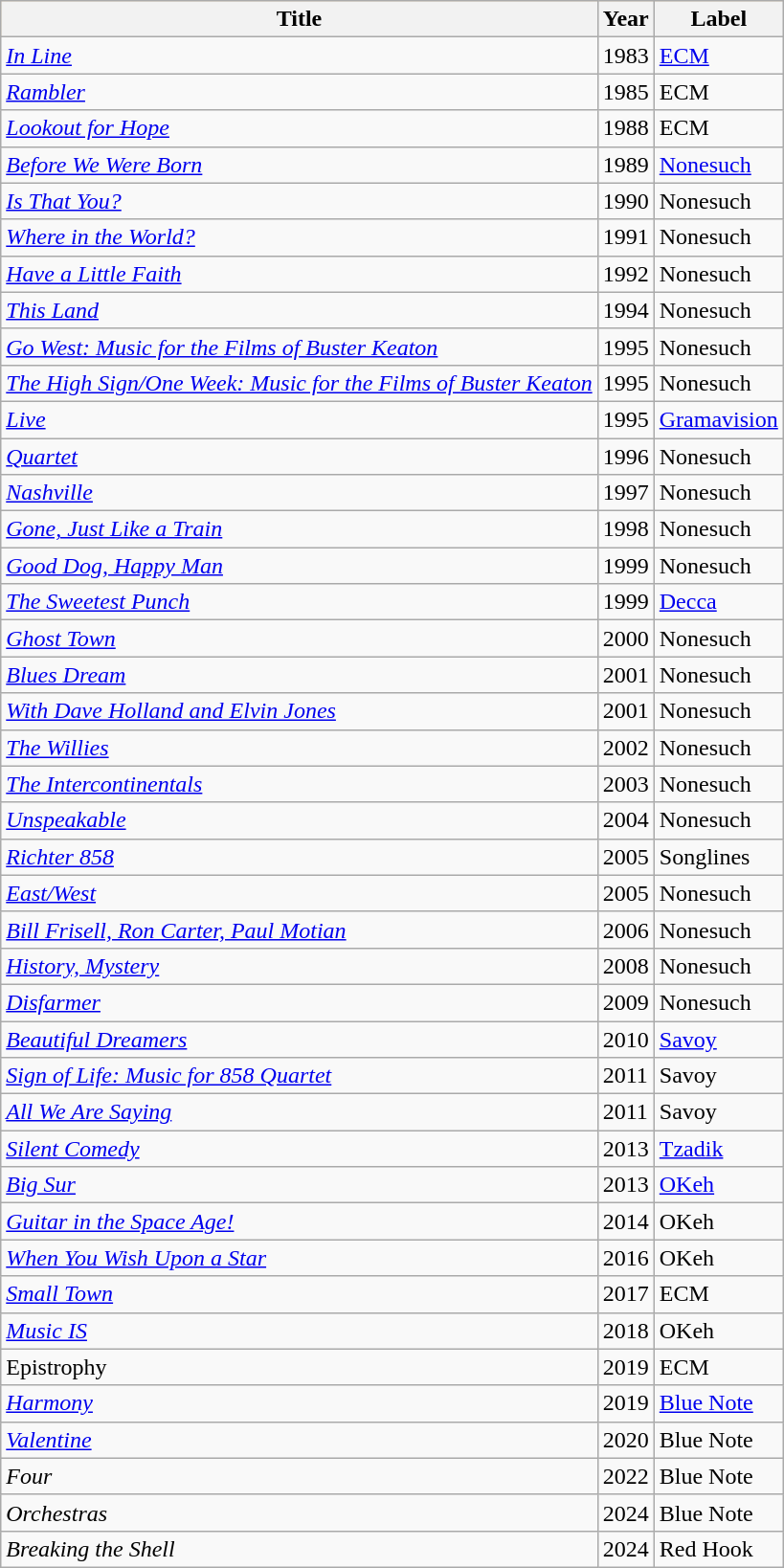<table class="wikitable sortable">
<tr style="background:#ffdead;">
<th>Title</th>
<th>Year</th>
<th>Label</th>
</tr>
<tr>
<td><em><a href='#'>In Line</a></em></td>
<td>1983</td>
<td><a href='#'>ECM</a></td>
</tr>
<tr>
<td><em><a href='#'>Rambler</a></em></td>
<td>1985</td>
<td>ECM</td>
</tr>
<tr>
<td><em><a href='#'>Lookout for Hope</a></em></td>
<td>1988</td>
<td>ECM</td>
</tr>
<tr>
<td><em><a href='#'>Before We Were Born</a></em></td>
<td>1989</td>
<td><a href='#'>Nonesuch</a></td>
</tr>
<tr>
<td><em><a href='#'>Is That You?</a></em></td>
<td>1990</td>
<td>Nonesuch</td>
</tr>
<tr>
<td><em><a href='#'>Where in the World?</a></em></td>
<td>1991</td>
<td>Nonesuch</td>
</tr>
<tr>
<td><em><a href='#'>Have a Little Faith</a></em></td>
<td>1992</td>
<td>Nonesuch</td>
</tr>
<tr>
<td><em><a href='#'>This Land</a></em></td>
<td>1994</td>
<td>Nonesuch</td>
</tr>
<tr>
<td><em><a href='#'>Go West: Music for the Films of Buster Keaton</a></em></td>
<td>1995</td>
<td>Nonesuch</td>
</tr>
<tr>
<td><em><a href='#'>The High Sign/One Week: Music for the Films of Buster Keaton</a></em></td>
<td>1995</td>
<td>Nonesuch</td>
</tr>
<tr>
<td><em><a href='#'>Live</a></em></td>
<td>1995</td>
<td><a href='#'>Gramavision</a></td>
</tr>
<tr>
<td><em><a href='#'>Quartet</a></em></td>
<td>1996</td>
<td>Nonesuch</td>
</tr>
<tr>
<td><em><a href='#'>Nashville</a></em></td>
<td>1997</td>
<td>Nonesuch</td>
</tr>
<tr>
<td><em><a href='#'>Gone, Just Like a Train</a></em></td>
<td>1998</td>
<td>Nonesuch</td>
</tr>
<tr>
<td><em><a href='#'>Good Dog, Happy Man</a></em></td>
<td>1999</td>
<td>Nonesuch</td>
</tr>
<tr>
<td><em><a href='#'>The Sweetest Punch</a></em></td>
<td>1999</td>
<td><a href='#'>Decca</a></td>
</tr>
<tr>
<td><em><a href='#'>Ghost Town</a></em></td>
<td>2000</td>
<td>Nonesuch</td>
</tr>
<tr>
<td><em><a href='#'>Blues Dream</a></em></td>
<td>2001</td>
<td>Nonesuch</td>
</tr>
<tr>
<td><em><a href='#'>With Dave Holland and Elvin Jones</a></em></td>
<td>2001</td>
<td>Nonesuch</td>
</tr>
<tr>
<td><em><a href='#'>The Willies</a></em></td>
<td>2002</td>
<td>Nonesuch</td>
</tr>
<tr>
<td><em><a href='#'>The Intercontinentals</a></em></td>
<td>2003</td>
<td>Nonesuch</td>
</tr>
<tr>
<td><em><a href='#'>Unspeakable</a></em></td>
<td>2004</td>
<td>Nonesuch</td>
</tr>
<tr>
<td><em><a href='#'>Richter 858</a></em></td>
<td>2005</td>
<td>Songlines</td>
</tr>
<tr>
<td><em><a href='#'>East/West</a></em></td>
<td>2005</td>
<td>Nonesuch</td>
</tr>
<tr>
<td><em><a href='#'>Bill Frisell, Ron Carter, Paul Motian</a></em></td>
<td>2006</td>
<td>Nonesuch</td>
</tr>
<tr>
<td><em><a href='#'>History, Mystery</a></em></td>
<td>2008</td>
<td>Nonesuch</td>
</tr>
<tr>
<td><em><a href='#'>Disfarmer</a></em></td>
<td>2009</td>
<td>Nonesuch</td>
</tr>
<tr>
<td><em><a href='#'>Beautiful Dreamers</a></em></td>
<td>2010</td>
<td><a href='#'>Savoy</a></td>
</tr>
<tr>
<td><em><a href='#'>Sign of Life: Music for 858 Quartet</a></em></td>
<td>2011</td>
<td>Savoy</td>
</tr>
<tr>
<td><em><a href='#'>All We Are Saying</a></em></td>
<td>2011</td>
<td>Savoy</td>
</tr>
<tr>
<td><em><a href='#'>Silent Comedy</a></em></td>
<td>2013</td>
<td><a href='#'>Tzadik</a></td>
</tr>
<tr>
<td><em><a href='#'>Big Sur</a></em></td>
<td>2013</td>
<td><a href='#'>OKeh</a></td>
</tr>
<tr>
<td><em><a href='#'>Guitar in the Space Age!</a></em></td>
<td>2014</td>
<td>OKeh</td>
</tr>
<tr>
<td><em><a href='#'>When You Wish Upon a Star</a></em></td>
<td>2016</td>
<td>OKeh</td>
</tr>
<tr>
<td><em><a href='#'>Small Town</a></em></td>
<td>2017</td>
<td>ECM</td>
</tr>
<tr>
<td><em><a href='#'>Music IS</a></em></td>
<td>2018</td>
<td>OKeh</td>
</tr>
<tr>
<td>Epistrophy</td>
<td>2019</td>
<td>ECM</td>
</tr>
<tr>
<td><em><a href='#'>Harmony</a></em></td>
<td>2019</td>
<td><a href='#'>Blue Note</a></td>
</tr>
<tr>
<td><em><a href='#'>Valentine</a></em></td>
<td>2020</td>
<td>Blue Note</td>
</tr>
<tr>
<td><em>Four</em></td>
<td>2022</td>
<td>Blue Note</td>
</tr>
<tr>
<td><em>Orchestras</em></td>
<td>2024</td>
<td>Blue Note</td>
</tr>
<tr>
<td><em>Breaking the Shell</em></td>
<td>2024</td>
<td>Red Hook</td>
</tr>
</table>
